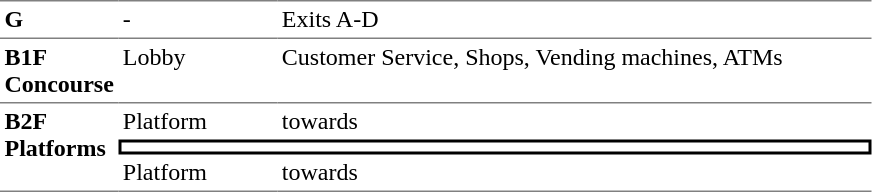<table border=0 cellspacing=0 cellpadding=3>
<tr>
<td style="border-top:solid 1px gray;" width=50 valign=top><strong>G</strong></td>
<td style="border-top:solid 1px gray;" width=100 valign=top>-</td>
<td style="border-top:solid 1px gray;" width=390 valign=top>Exits A-D</td>
</tr>
<tr>
<td style="border-bottom:solid 1px gray; border-top:solid 1px gray;" valign=top width=50><strong>B1F<br>Concourse</strong></td>
<td style="border-bottom:solid 1px gray; border-top:solid 1px gray;" valign=top width=100>Lobby</td>
<td style="border-bottom:solid 1px gray; border-top:solid 1px gray;" valign=top width=390>Customer Service, Shops, Vending machines, ATMs</td>
</tr>
<tr>
<td style="border-bottom:solid 1px gray;" rowspan=3 valign=top><strong>B2F<br>Platforms</strong></td>
<td>Platform</td>
<td>  towards  </td>
</tr>
<tr>
<td style="border-right:solid 2px black;border-left:solid 2px black;border-top:solid 2px black;border-bottom:solid 2px black;text-align:center;" colspan=2></td>
</tr>
<tr>
<td style="border-bottom:solid 1px gray;">Platform</td>
<td style="border-bottom:solid 1px gray;">  towards   </td>
</tr>
</table>
